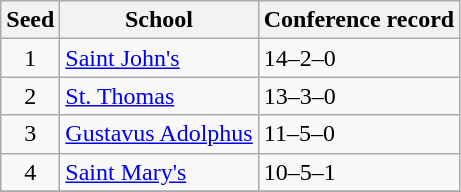<table class="wikitable">
<tr>
<th>Seed</th>
<th>School</th>
<th>Conference record</th>
</tr>
<tr>
<td align=center>1</td>
<td><a href='#'>Saint John's</a></td>
<td>14–2–0</td>
</tr>
<tr>
<td align=center>2</td>
<td><a href='#'>St. Thomas</a></td>
<td>13–3–0</td>
</tr>
<tr>
<td align=center>3</td>
<td><a href='#'>Gustavus Adolphus</a></td>
<td>11–5–0</td>
</tr>
<tr>
<td align=center>4</td>
<td><a href='#'>Saint Mary's</a></td>
<td>10–5–1</td>
</tr>
<tr>
</tr>
</table>
